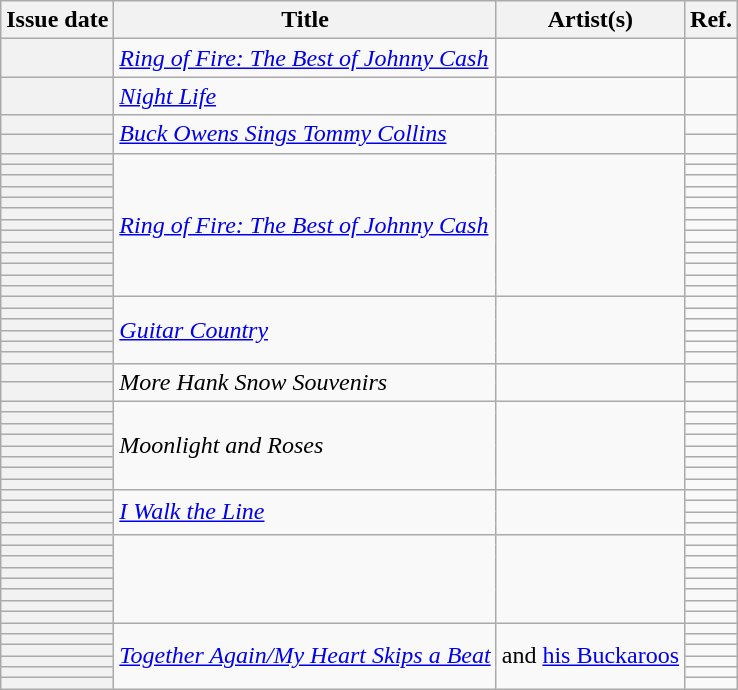<table class="wikitable sortable plainrowheaders">
<tr>
<th scope=col>Issue date</th>
<th scope=col>Title</th>
<th scope=col>Artist(s)</th>
<th scope=col class=unsortable>Ref.</th>
</tr>
<tr>
<th scope=row></th>
<td><em><a href='#'>Ring of Fire: The Best of Johnny Cash</a></em></td>
<td></td>
<td align=center></td>
</tr>
<tr>
<th scope=row></th>
<td><em><a href='#'>Night Life</a></em></td>
<td></td>
<td align=center></td>
</tr>
<tr>
<th scope=row></th>
<td rowspan=2><em><a href='#'>Buck Owens Sings Tommy Collins</a></em></td>
<td rowspan=2></td>
<td align=center></td>
</tr>
<tr>
<th scope=row></th>
<td align=center></td>
</tr>
<tr>
<th scope=row></th>
<td rowspan=13><em><a href='#'>Ring of Fire: The Best of Johnny Cash</a></em></td>
<td rowspan=13></td>
<td align=center></td>
</tr>
<tr>
<th scope=row></th>
<td align=center></td>
</tr>
<tr>
<th scope=row></th>
<td align=center></td>
</tr>
<tr>
<th scope=row></th>
<td align=center></td>
</tr>
<tr>
<th scope=row></th>
<td align=center></td>
</tr>
<tr>
<th scope=row></th>
<td align=center></td>
</tr>
<tr>
<th scope=row></th>
<td align=center></td>
</tr>
<tr>
<th scope=row></th>
<td align=center></td>
</tr>
<tr>
<th scope=row></th>
<td align=center></td>
</tr>
<tr>
<th scope=row></th>
<td align=center></td>
</tr>
<tr>
<th scope=row></th>
<td align=center></td>
</tr>
<tr>
<th scope=row></th>
<td align=center></td>
</tr>
<tr>
<th scope=row></th>
<td align=center></td>
</tr>
<tr>
<th scope=row></th>
<td rowspan=6><em><a href='#'>Guitar Country</a></em></td>
<td rowspan=6></td>
<td align=center></td>
</tr>
<tr>
<th scope=row></th>
<td align=center></td>
</tr>
<tr>
<th scope=row></th>
<td align=center></td>
</tr>
<tr>
<th scope=row></th>
<td align=center></td>
</tr>
<tr>
<th scope=row></th>
<td align=center></td>
</tr>
<tr>
<th scope=row></th>
<td align=center></td>
</tr>
<tr>
<th scope=row></th>
<td rowspan=2><em>More Hank Snow Souvenirs</em></td>
<td rowspan=2></td>
<td align=center></td>
</tr>
<tr>
<th scope=row></th>
<td align=center></td>
</tr>
<tr>
<th scope=row></th>
<td rowspan=8><em>Moonlight and Roses</em></td>
<td rowspan=8></td>
<td align=center></td>
</tr>
<tr>
<th scope=row></th>
<td align=center></td>
</tr>
<tr>
<th scope=row></th>
<td align=center></td>
</tr>
<tr>
<th scope=row></th>
<td align=center></td>
</tr>
<tr>
<th scope=row></th>
<td align=center></td>
</tr>
<tr>
<th scope=row></th>
<td align=center></td>
</tr>
<tr>
<th scope=row></th>
<td align=center></td>
</tr>
<tr>
<th scope=row></th>
<td align=center></td>
</tr>
<tr>
<th scope=row></th>
<td rowspan=4><em><a href='#'>I Walk the Line</a></em></td>
<td rowspan=4></td>
<td align=center></td>
</tr>
<tr>
<th scope=row></th>
<td align=center></td>
</tr>
<tr>
<th scope=row></th>
<td align=center></td>
</tr>
<tr>
<th scope=row></th>
<td align=center></td>
</tr>
<tr>
<th scope=row></th>
<td rowspan=8><em></em></td>
<td rowspan=8></td>
<td align=center></td>
</tr>
<tr>
<th scope=row></th>
<td align=center></td>
</tr>
<tr>
<th scope=row></th>
<td align=center></td>
</tr>
<tr>
<th scope=row></th>
<td align=center></td>
</tr>
<tr>
<th scope=row></th>
<td align=center></td>
</tr>
<tr>
<th scope=row></th>
<td align=center></td>
</tr>
<tr>
<th scope=row></th>
<td align=center></td>
</tr>
<tr>
<th scope=row></th>
<td align=center></td>
</tr>
<tr>
<th scope=row></th>
<td rowspan=6><em><a href='#'>Together Again/My Heart Skips a Beat</a></em></td>
<td rowspan=6> and <a href='#'>his Buckaroos</a></td>
<td align=center></td>
</tr>
<tr>
<th scope=row></th>
<td align=center></td>
</tr>
<tr>
<th scope=row></th>
<td align=center></td>
</tr>
<tr>
<th scope=row></th>
<td align=center></td>
</tr>
<tr>
<th scope=row></th>
<td align=center></td>
</tr>
<tr>
<th scope=row></th>
<td align=center></td>
</tr>
</table>
